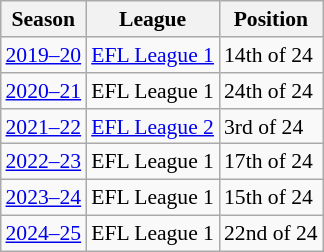<table class="wikitable" style="float:right; font-size: 90%; text-align: left;">
<tr>
<th>Season</th>
<th>League</th>
<th>Position</th>
</tr>
<tr>
<td><a href='#'>2019–20</a></td>
<td><a href='#'>EFL League 1</a></td>
<td>14th of 24</td>
</tr>
<tr>
<td><a href='#'>2020–21</a></td>
<td>EFL League 1</td>
<td>24th of 24</td>
</tr>
<tr>
<td><a href='#'>2021–22</a></td>
<td><a href='#'>EFL League 2</a></td>
<td>3rd of 24</td>
</tr>
<tr>
<td><a href='#'>2022–23</a></td>
<td>EFL League 1</td>
<td>17th of 24</td>
</tr>
<tr>
<td><a href='#'>2023–24</a></td>
<td>EFL League 1</td>
<td>15th of 24</td>
</tr>
<tr>
<td><a href='#'>2024–25</a></td>
<td>EFL League 1</td>
<td>22nd of 24</td>
</tr>
</table>
